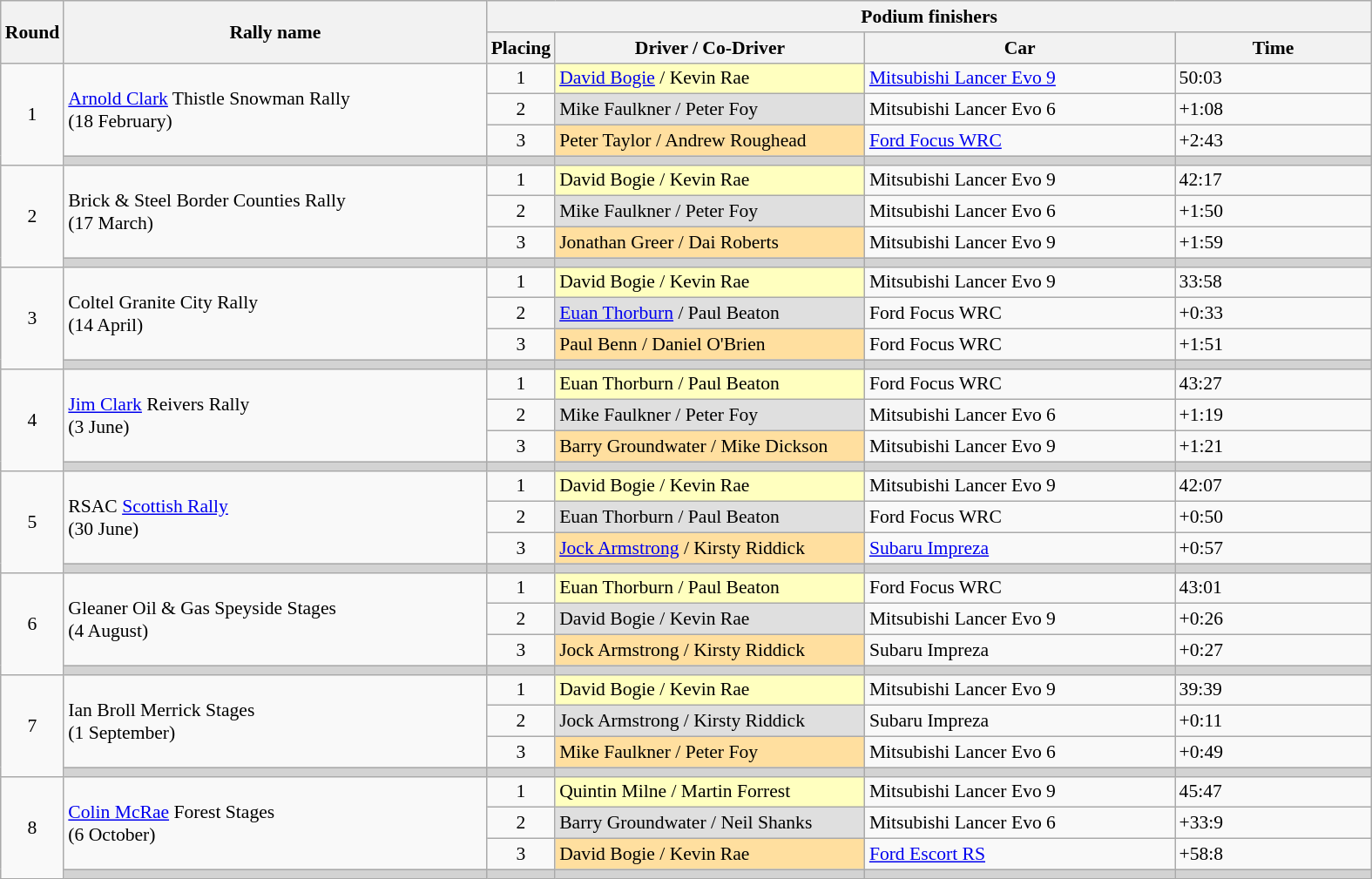<table class="wikitable" style="font-size:90%;">
<tr>
<th rowspan=2>Round</th>
<th style="width:22em" rowspan=2>Rally name</th>
<th colspan=4>Podium finishers </th>
</tr>
<tr>
<th>Placing</th>
<th style="width:16em">Driver / Co-Driver</th>
<th style="width:16em">Car</th>
<th style="width:10em">Time</th>
</tr>
<tr>
<td rowspan=4 align=center>1</td>
<td rowspan=3><a href='#'>Arnold Clark</a> Thistle Snowman Rally<br>(18 February)</td>
<td align=center>1</td>
<td style="background:#ffffbf;"><a href='#'>David Bogie</a> / Kevin Rae</td>
<td><a href='#'>Mitsubishi Lancer Evo 9</a></td>
<td>50:03</td>
</tr>
<tr>
<td align=center>2</td>
<td style="background:#dfdfdf;">Mike Faulkner / Peter Foy</td>
<td>Mitsubishi Lancer Evo 6</td>
<td>+1:08</td>
</tr>
<tr>
<td align=center>3</td>
<td style="background:#ffdf9f;">Peter Taylor / Andrew Roughead</td>
<td><a href='#'>Ford Focus WRC</a></td>
<td>+2:43</td>
</tr>
<tr style="background:lightgrey;">
<td></td>
<td></td>
<td></td>
<td></td>
<td></td>
</tr>
<tr>
<td rowspan=4 align=center>2</td>
<td rowspan=3>Brick & Steel Border Counties Rally <br>(17 March)</td>
<td align=center>1</td>
<td style="background:#ffffbf;">David Bogie / Kevin Rae</td>
<td>Mitsubishi Lancer Evo 9</td>
<td>42:17</td>
</tr>
<tr>
<td align=center>2</td>
<td style="background:#dfdfdf;">Mike Faulkner / Peter Foy</td>
<td>Mitsubishi Lancer Evo 6</td>
<td>+1:50</td>
</tr>
<tr>
<td align=center>3</td>
<td style="background:#ffdf9f;">Jonathan Greer / Dai Roberts</td>
<td>Mitsubishi Lancer Evo 9</td>
<td>+1:59</td>
</tr>
<tr style="background:lightgrey;">
<td></td>
<td></td>
<td></td>
<td></td>
<td></td>
</tr>
<tr>
<td rowspan=4 align=center>3</td>
<td rowspan=3>Coltel Granite City Rally <br>(14 April)</td>
<td align=center>1</td>
<td style="background:#ffffbf;">David Bogie / Kevin Rae</td>
<td>Mitsubishi Lancer Evo 9</td>
<td>33:58</td>
</tr>
<tr>
<td align=center>2</td>
<td style="background:#dfdfdf;"><a href='#'>Euan Thorburn</a> / Paul Beaton</td>
<td>Ford Focus WRC</td>
<td>+0:33</td>
</tr>
<tr>
<td align=center>3</td>
<td style="background:#ffdf9f;">Paul Benn / Daniel O'Brien</td>
<td>Ford Focus WRC</td>
<td>+1:51</td>
</tr>
<tr style="background:lightgrey;">
<td></td>
<td></td>
<td></td>
<td></td>
<td></td>
</tr>
<tr>
<td rowspan=4 align=center>4</td>
<td rowspan=3><a href='#'>Jim Clark</a> Reivers Rally<br>(3 June)</td>
<td align=center>1</td>
<td style="background:#ffffbf;">Euan Thorburn / Paul Beaton</td>
<td>Ford Focus WRC</td>
<td>43:27</td>
</tr>
<tr>
<td align=center>2</td>
<td style="background:#dfdfdf;">Mike Faulkner / Peter Foy</td>
<td>Mitsubishi Lancer Evo 6</td>
<td>+1:19</td>
</tr>
<tr>
<td align=center>3</td>
<td style="background:#ffdf9f;">Barry Groundwater / Mike Dickson</td>
<td>Mitsubishi Lancer Evo 9</td>
<td>+1:21</td>
</tr>
<tr style="background:lightgrey;">
<td></td>
<td></td>
<td></td>
<td></td>
<td></td>
</tr>
<tr>
<td rowspan=4 align=center>5</td>
<td rowspan=3>RSAC <a href='#'>Scottish Rally</a><br>(30 June)</td>
<td align=center>1</td>
<td style="background:#ffffbf;">David Bogie / Kevin Rae</td>
<td>Mitsubishi Lancer Evo 9</td>
<td>42:07</td>
</tr>
<tr>
<td align=center>2</td>
<td style="background:#dfdfdf;">Euan Thorburn / Paul Beaton</td>
<td>Ford Focus WRC</td>
<td>+0:50</td>
</tr>
<tr>
<td align=center>3</td>
<td style="background:#ffdf9f;"><a href='#'>Jock Armstrong</a> / Kirsty Riddick</td>
<td><a href='#'>Subaru Impreza</a></td>
<td>+0:57</td>
</tr>
<tr style="background:lightgrey;">
<td></td>
<td></td>
<td></td>
<td></td>
<td></td>
</tr>
<tr>
<td rowspan=4 align=center>6</td>
<td rowspan=3>Gleaner Oil & Gas Speyside Stages <br>(4 August)</td>
<td align=center>1</td>
<td style="background:#ffffbf;">Euan Thorburn / Paul Beaton</td>
<td>Ford Focus WRC</td>
<td>43:01</td>
</tr>
<tr>
<td align=center>2</td>
<td style="background:#dfdfdf;">David Bogie / Kevin Rae</td>
<td>Mitsubishi Lancer Evo 9</td>
<td>+0:26</td>
</tr>
<tr>
<td align=center>3</td>
<td style="background:#ffdf9f;">Jock Armstrong / Kirsty Riddick</td>
<td>Subaru Impreza</td>
<td>+0:27</td>
</tr>
<tr style="background:lightgrey;">
<td></td>
<td></td>
<td></td>
<td></td>
<td></td>
</tr>
<tr>
<td rowspan=4 align=center>7</td>
<td rowspan=3>Ian Broll Merrick Stages <br>(1 September)</td>
<td align=center>1</td>
<td style="background:#ffffbf;">David Bogie / Kevin Rae</td>
<td>Mitsubishi Lancer Evo 9</td>
<td>39:39</td>
</tr>
<tr>
<td align=center>2</td>
<td style="background:#dfdfdf;">Jock Armstrong / Kirsty Riddick</td>
<td>Subaru Impreza</td>
<td>+0:11</td>
</tr>
<tr>
<td align=center>3</td>
<td style="background:#ffdf9f;">Mike Faulkner / Peter Foy</td>
<td>Mitsubishi Lancer Evo 6</td>
<td>+0:49</td>
</tr>
<tr style="background:lightgrey;">
<td></td>
<td></td>
<td></td>
<td></td>
<td></td>
</tr>
<tr>
<td rowspan=4 align=center>8</td>
<td rowspan=3><a href='#'>Colin McRae</a> Forest Stages <br>(6 October)</td>
<td align=center>1</td>
<td style="background:#ffffbf;">Quintin Milne / Martin Forrest</td>
<td>Mitsubishi Lancer Evo 9</td>
<td>45:47</td>
</tr>
<tr>
<td align=center>2</td>
<td style="background:#dfdfdf;">Barry Groundwater / Neil Shanks</td>
<td>Mitsubishi Lancer Evo 6</td>
<td>+33:9</td>
</tr>
<tr>
<td align=center>3</td>
<td style="background:#ffdf9f;">David Bogie / Kevin Rae</td>
<td><a href='#'>Ford Escort RS</a></td>
<td>+58:8</td>
</tr>
<tr style="background:lightgrey;">
<td></td>
<td></td>
<td></td>
<td></td>
<td></td>
</tr>
</table>
